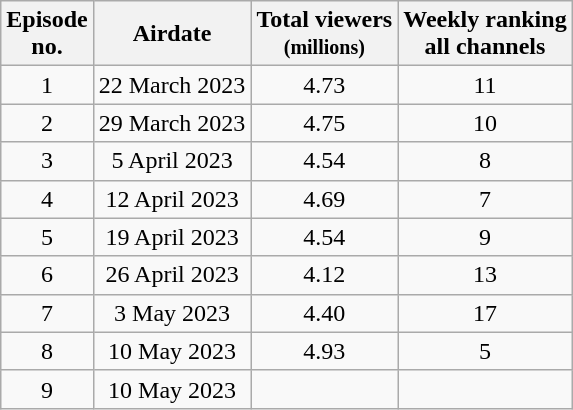<table class="wikitable" style="text-align:center;">
<tr>
<th>Episode<br>no.</th>
<th>Airdate</th>
<th>Total viewers<br><small>(millions)</small></th>
<th>Weekly ranking<br>all channels</th>
</tr>
<tr>
<td>1</td>
<td>22 March 2023</td>
<td>4.73</td>
<td>11</td>
</tr>
<tr>
<td>2</td>
<td>29 March 2023</td>
<td>4.75</td>
<td>10</td>
</tr>
<tr>
<td>3</td>
<td>5 April 2023</td>
<td>4.54</td>
<td>8</td>
</tr>
<tr>
<td>4</td>
<td>12 April 2023</td>
<td>4.69</td>
<td>7</td>
</tr>
<tr>
<td>5</td>
<td>19 April 2023</td>
<td>4.54</td>
<td>9</td>
</tr>
<tr>
<td>6</td>
<td>26 April 2023</td>
<td>4.12</td>
<td>13</td>
</tr>
<tr>
<td>7</td>
<td>3 May 2023</td>
<td>4.40</td>
<td>17</td>
</tr>
<tr>
<td>8</td>
<td>10 May 2023</td>
<td>4.93</td>
<td>5</td>
</tr>
<tr>
<td>9</td>
<td>10 May 2023</td>
<td></td>
<td></td>
</tr>
</table>
